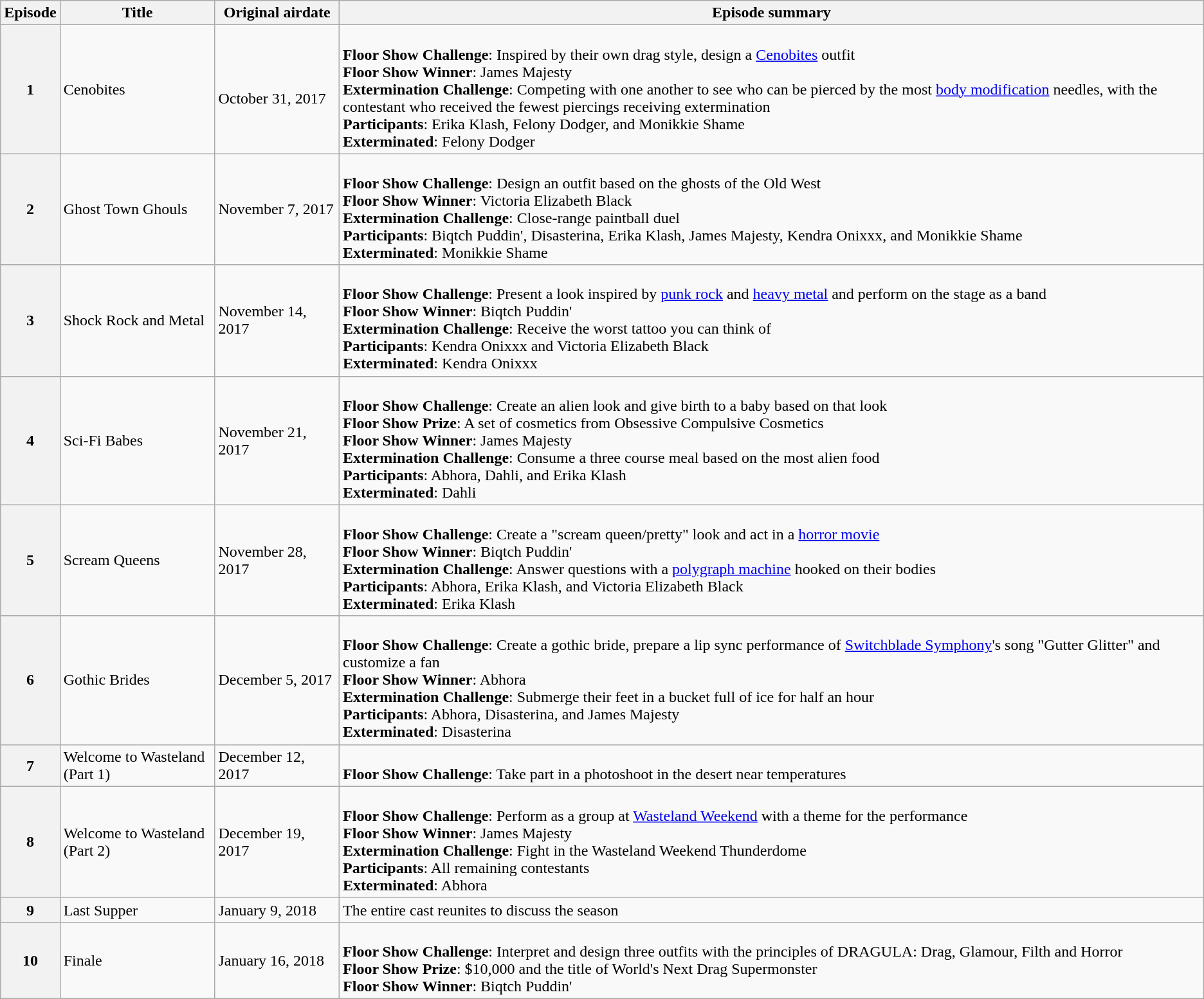<table class="wikitable">
<tr>
<th nowrap>Episode</th>
<th nowrap>Title</th>
<th nowrap>Original airdate</th>
<th nowrap>Episode summary</th>
</tr>
<tr>
<th>1</th>
<td>Cenobites</td>
<td><br>October 31, 2017</td>
<td><br><strong>Floor Show Challenge</strong>: Inspired by their own drag style, design a <a href='#'>Cenobites</a> outfit<br>
<span><strong>Floor Show Winner</strong>: James Majesty</span><br><strong>Extermination Challenge</strong>: Competing with one another to see who can be pierced by the most <a href='#'>body modification</a> needles, with the contestant who received the fewest piercings receiving extermination<br>
<strong>Participants</strong>: Erika Klash, Felony Dodger, and Monikkie Shame<br>
<span><strong>Exterminated</strong>: Felony Dodger</span></td>
</tr>
<tr>
<th>2</th>
<td>Ghost Town Ghouls</td>
<td>November 7, 2017</td>
<td><br><strong>Floor Show Challenge</strong>: Design an outfit based on the ghosts of the Old West<br>
<span><strong>Floor Show Winner</strong>: Victoria Elizabeth Black</span><br><strong>Extermination Challenge</strong>: Close-range paintball duel<br>
<strong>Participants</strong>: Biqtch Puddin', Disasterina, Erika Klash, James Majesty, Kendra Onixxx, and Monikkie Shame<br>
<span><strong>Exterminated</strong>: Monikkie Shame</span></td>
</tr>
<tr>
<th>3</th>
<td>Shock Rock and Metal</td>
<td>November 14, 2017</td>
<td><br><strong>Floor Show Challenge</strong>: Present a look inspired by <a href='#'>punk rock</a> and <a href='#'>heavy metal</a> and perform on the stage as a band<br>
<span><strong>Floor Show Winner</strong>: Biqtch Puddin'</span><br><strong>Extermination Challenge</strong>: Receive the worst tattoo you can think of<br>
<strong>Participants</strong>: Kendra Onixxx and Victoria Elizabeth Black<br>
<span><strong>Exterminated</strong>: Kendra Onixxx</span></td>
</tr>
<tr>
<th>4</th>
<td>Sci-Fi Babes</td>
<td>November 21, 2017</td>
<td><br><strong>Floor Show Challenge</strong>: Create an alien look and give birth to a baby based on that look<br>
<strong>Floor Show Prize</strong>: A set of cosmetics from Obsessive Compulsive Cosmetics<br>
<span><strong>Floor Show Winner</strong>: James Majesty</span><br><strong>Extermination Challenge</strong>: Consume a three course meal based on the most alien food<br>
<strong>Participants</strong>: Abhora, Dahli, and Erika Klash<br>
<span><strong>Exterminated</strong>: Dahli</span></td>
</tr>
<tr>
<th>5</th>
<td>Scream Queens</td>
<td>November 28, 2017</td>
<td><br><strong>Floor Show Challenge</strong>: Create a "scream queen/pretty" look and act in a <a href='#'>horror movie</a><br>
<span><strong>Floor Show Winner</strong>: Biqtch Puddin'</span><br><strong>Extermination Challenge</strong>: Answer questions with a <a href='#'>polygraph machine</a> hooked on their bodies<br>
<strong>Participants</strong>: Abhora, Erika Klash, and Victoria Elizabeth Black<br>
<span><strong>Exterminated</strong>: Erika Klash</span></td>
</tr>
<tr>
<th>6</th>
<td>Gothic Brides</td>
<td>December 5, 2017</td>
<td><br><strong>Floor Show Challenge</strong>: Create a gothic bride, prepare a lip sync performance of <a href='#'>Switchblade Symphony</a>'s song "Gutter Glitter" and customize a fan<br>
<span><strong>Floor Show Winner</strong>: Abhora</span><br><strong>Extermination Challenge</strong>: Submerge their feet in a bucket full of ice for half an hour<br>
<strong>Participants</strong>: Abhora, Disasterina, and James Majesty<br>
<span><strong>Exterminated</strong>: Disasterina</span></td>
</tr>
<tr>
<th>7</th>
<td>Welcome to Wasteland (Part 1)</td>
<td>December 12, 2017</td>
<td><br><strong>Floor Show Challenge</strong>: Take part in a photoshoot in the desert near  temperatures</td>
</tr>
<tr>
<th>8</th>
<td>Welcome to Wasteland (Part 2)</td>
<td>December 19, 2017</td>
<td><br><strong>Floor Show Challenge</strong>: Perform as a group at <a href='#'>Wasteland Weekend</a> with a theme for the performance<br>
<span><strong>Floor Show Winner</strong>: James Majesty</span><br><strong>Extermination Challenge</strong>: Fight in the Wasteland Weekend Thunderdome<br>
<strong>Participants</strong>: All remaining contestants<br>
<span><strong>Exterminated</strong>: Abhora</span></td>
</tr>
<tr>
<th>9</th>
<td>Last Supper</td>
<td>January 9, 2018</td>
<td>The entire cast reunites to discuss the season</td>
</tr>
<tr>
<th>10</th>
<td>Finale</td>
<td>January 16, 2018</td>
<td><br><strong>Floor Show Challenge</strong>: Interpret and design three outfits with the principles of DRAGULA: Drag, Glamour, Filth and Horror<br>
<strong>Floor Show Prize</strong>: $10,000 and the title of World's Next Drag Supermonster<br>
<span><strong>Floor Show Winner</strong>: Biqtch Puddin'</span><br></td>
</tr>
</table>
